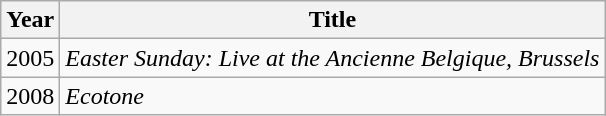<table class="wikitable">
<tr>
<th>Year</th>
<th>Title</th>
</tr>
<tr>
<td>2005</td>
<td><em>Easter Sunday: Live at the Ancienne Belgique, Brussels</em></td>
</tr>
<tr>
<td>2008</td>
<td><em>Ecotone</em></td>
</tr>
</table>
